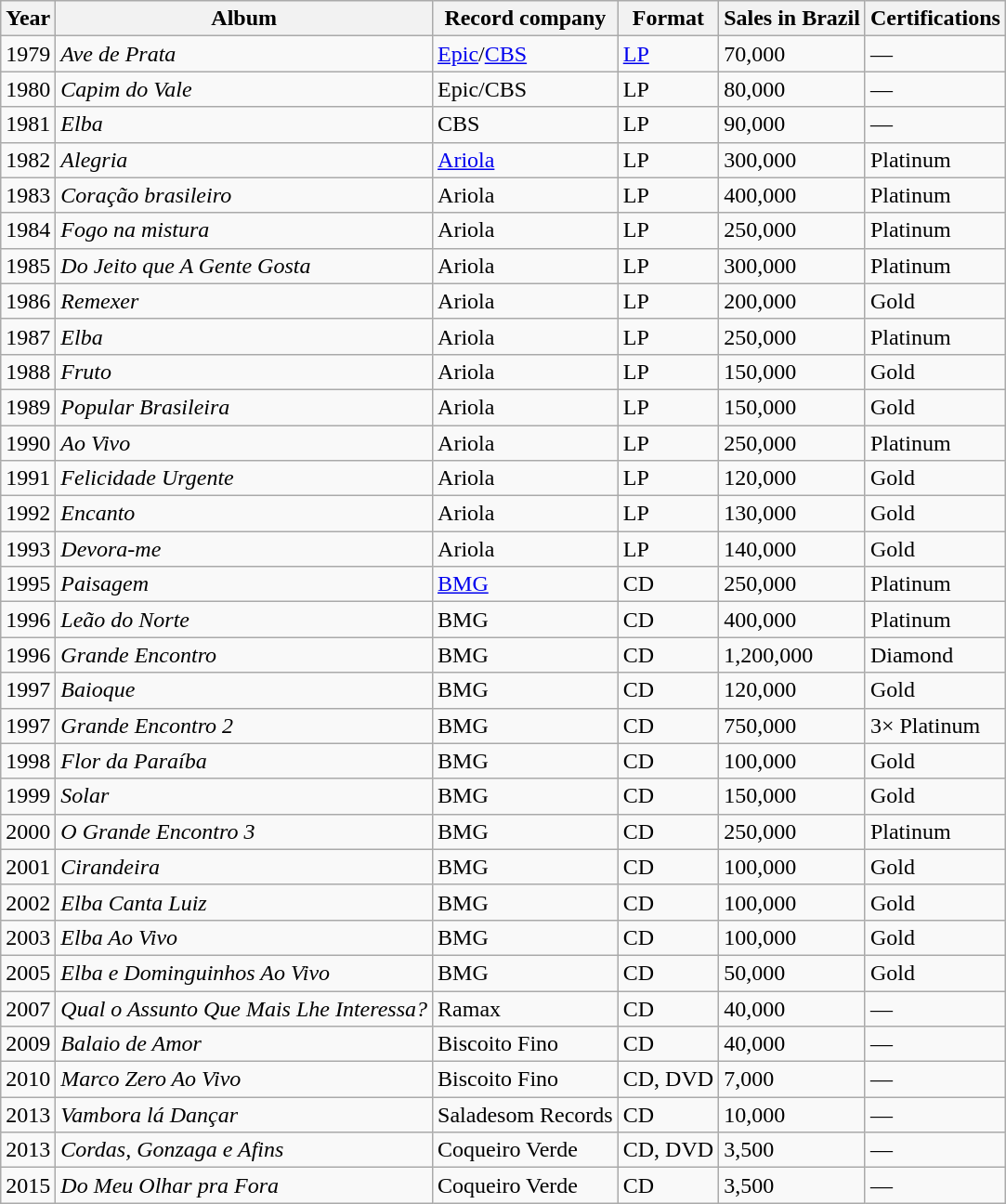<table class="wikitable" border="1" style=text-align:center;>
<tr>
<th>Year</th>
<th>Album</th>
<th>Record company</th>
<th>Format</th>
<th>Sales in Brazil</th>
<th>Certifications</th>
</tr>
<tr>
<td>1979</td>
<td align=left><em>Ave de Prata</em></td>
<td align=left><a href='#'>Epic</a>/<a href='#'>CBS</a></td>
<td align=left><a href='#'>LP</a></td>
<td align=left>70,000</td>
<td align=left>—</td>
</tr>
<tr>
<td>1980</td>
<td align=left><em>Capim do Vale</em></td>
<td align=left>Epic/CBS</td>
<td align=left>LP</td>
<td align=left>80,000</td>
<td align=left>—</td>
</tr>
<tr>
<td>1981</td>
<td align=left><em>Elba</em></td>
<td align=left>CBS</td>
<td align=left>LP</td>
<td align=left>90,000</td>
<td align=left>—</td>
</tr>
<tr>
<td>1982</td>
<td align=left><em>Alegria</em></td>
<td align=left><a href='#'>Ariola</a></td>
<td align=left>LP</td>
<td align=left>300,000</td>
<td align=left>Platinum</td>
</tr>
<tr>
<td>1983</td>
<td align=left><em>Coração brasileiro</em></td>
<td align=left>Ariola</td>
<td align=left>LP</td>
<td align=left>400,000</td>
<td align=left>Platinum</td>
</tr>
<tr>
<td>1984</td>
<td align=left><em>Fogo na mistura</em></td>
<td align=left>Ariola</td>
<td align=left>LP</td>
<td align=left>250,000</td>
<td align=left>Platinum</td>
</tr>
<tr>
<td>1985</td>
<td align=left><em>Do Jeito que A Gente Gosta</em></td>
<td align=left>Ariola</td>
<td align=left>LP</td>
<td align=left>300,000</td>
<td align=left>Platinum</td>
</tr>
<tr>
<td>1986</td>
<td align=left><em>Remexer</em></td>
<td align=left>Ariola</td>
<td align=left>LP</td>
<td align=left>200,000</td>
<td align=left>Gold</td>
</tr>
<tr>
<td>1987</td>
<td align=left><em>Elba</em></td>
<td align=left>Ariola</td>
<td align=left>LP</td>
<td align=left>250,000</td>
<td align=left>Platinum</td>
</tr>
<tr>
<td>1988</td>
<td align=left><em>Fruto</em></td>
<td align=left>Ariola</td>
<td align=left>LP</td>
<td align=left>150,000</td>
<td align=left>Gold</td>
</tr>
<tr>
<td>1989</td>
<td align=left><em>Popular Brasileira</em></td>
<td align=left>Ariola</td>
<td align=left>LP</td>
<td align=left>150,000</td>
<td align=left>Gold</td>
</tr>
<tr>
<td>1990</td>
<td align=left><em>Ao Vivo</em></td>
<td align=left>Ariola</td>
<td align=left>LP</td>
<td align=left>250,000</td>
<td align=left>Platinum</td>
</tr>
<tr>
<td>1991</td>
<td align=left><em>Felicidade Urgente</em></td>
<td align=left>Ariola</td>
<td align=left>LP</td>
<td align=left>120,000</td>
<td align=left>Gold</td>
</tr>
<tr>
<td>1992</td>
<td align=left><em>Encanto</em></td>
<td align=left>Ariola</td>
<td align=left>LP</td>
<td align=left>130,000</td>
<td align=left>Gold</td>
</tr>
<tr>
<td>1993</td>
<td align=left><em>Devora-me</em></td>
<td align=left>Ariola</td>
<td align=left>LP</td>
<td align=left>140,000</td>
<td align=left>Gold</td>
</tr>
<tr>
<td>1995</td>
<td align=left><em>Paisagem</em></td>
<td align=left><a href='#'>BMG</a></td>
<td align=left>CD</td>
<td align=left>250,000</td>
<td align=left>Platinum</td>
</tr>
<tr>
<td>1996</td>
<td align=left><em>Leão do Norte</em></td>
<td align=left>BMG</td>
<td align=left>CD</td>
<td align=left>400,000</td>
<td align=left>Platinum</td>
</tr>
<tr>
<td>1996</td>
<td align=left><em>Grande Encontro</em></td>
<td align=left>BMG</td>
<td align=left>CD</td>
<td align=left>1,200,000</td>
<td align=left>Diamond</td>
</tr>
<tr>
<td>1997</td>
<td align=left><em>Baioque</em></td>
<td align=left>BMG</td>
<td align=left>CD</td>
<td align=left>120,000</td>
<td align=left>Gold</td>
</tr>
<tr>
<td>1997</td>
<td align=left><em>Grande Encontro 2</em></td>
<td align=left>BMG</td>
<td align=left>CD</td>
<td align=left>750,000</td>
<td align=left>3× Platinum</td>
</tr>
<tr>
<td>1998</td>
<td align=left><em>Flor da Paraíba</em></td>
<td align=left>BMG</td>
<td align=left>CD</td>
<td align=left>100,000</td>
<td align=left>Gold</td>
</tr>
<tr>
<td>1999</td>
<td align=left><em>Solar</em></td>
<td align=left>BMG</td>
<td align=left>CD</td>
<td align=left>150,000</td>
<td align=left>Gold</td>
</tr>
<tr>
<td>2000</td>
<td align=left><em>O Grande Encontro 3</em></td>
<td align=left>BMG</td>
<td align=left>CD</td>
<td align=left>250,000</td>
<td align=left>Platinum</td>
</tr>
<tr>
<td>2001</td>
<td align=left><em>Cirandeira</em></td>
<td align=left>BMG</td>
<td align=left>CD</td>
<td align=left>100,000</td>
<td align=left>Gold</td>
</tr>
<tr>
<td>2002</td>
<td align=left><em>Elba Canta Luiz</em></td>
<td align=left>BMG</td>
<td align=left>CD</td>
<td align=left>100,000</td>
<td align=left>Gold</td>
</tr>
<tr>
<td>2003</td>
<td align=left><em>Elba Ao Vivo</em></td>
<td align=left>BMG</td>
<td align=left>CD</td>
<td align=left>100,000</td>
<td align=left>Gold</td>
</tr>
<tr>
<td>2005</td>
<td align=left><em>Elba e Dominguinhos Ao Vivo</em></td>
<td align=left>BMG</td>
<td align=left>CD</td>
<td align=left>50,000</td>
<td align=left>Gold</td>
</tr>
<tr>
<td>2007</td>
<td align=left><em>Qual o Assunto Que Mais Lhe Interessa?</em></td>
<td align=left>Ramax</td>
<td align=left>CD</td>
<td align=left>40,000</td>
<td align=left>—</td>
</tr>
<tr>
<td>2009</td>
<td align=left><em>Balaio de Amor</em></td>
<td align=left>Biscoito Fino</td>
<td align=left>CD</td>
<td align=left>40,000</td>
<td align=left>—</td>
</tr>
<tr>
<td>2010</td>
<td align=left><em>Marco Zero Ao Vivo</em></td>
<td align=left>Biscoito Fino</td>
<td align=left>CD, DVD</td>
<td align=left>7,000</td>
<td align=left>—</td>
</tr>
<tr>
<td>2013</td>
<td align=left><em>Vambora lá Dançar</em></td>
<td align=left>Saladesom Records</td>
<td align=left>CD</td>
<td align=left>10,000</td>
<td align=left>—</td>
</tr>
<tr>
<td>2013</td>
<td align=left><em>Cordas, Gonzaga e Afins</em></td>
<td align=left>Coqueiro Verde</td>
<td align=left>CD, DVD</td>
<td align=left>3,500</td>
<td align=left>—</td>
</tr>
<tr>
<td>2015</td>
<td align=left><em>Do Meu Olhar pra Fora</em></td>
<td align=left>Coqueiro Verde</td>
<td align=left>CD</td>
<td align=left>3,500</td>
<td align=left>—</td>
</tr>
</table>
